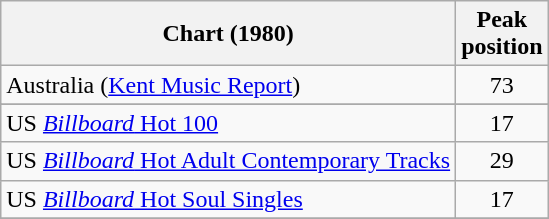<table class="wikitable sortable">
<tr>
<th>Chart (1980)</th>
<th>Peak<br>position</th>
</tr>
<tr>
<td>Australia (<a href='#'>Kent Music Report</a>)</td>
<td style="text-align:center;">73</td>
</tr>
<tr>
</tr>
<tr>
<td>US <a href='#'><em>Billboard</em> Hot 100</a></td>
<td style="text-align:center;">17</td>
</tr>
<tr>
<td>US <a href='#'><em>Billboard</em> Hot Adult Contemporary Tracks</a></td>
<td style="text-align:center;">29</td>
</tr>
<tr>
<td>US <a href='#'><em>Billboard</em> Hot Soul Singles</a></td>
<td style="text-align:center;">17</td>
</tr>
<tr>
</tr>
</table>
